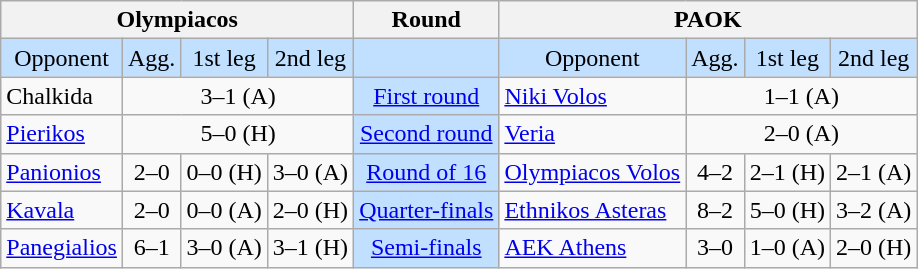<table class="wikitable" style="text-align:center">
<tr>
<th colspan="4">Olympiacos</th>
<th>Round</th>
<th colspan="4">PAOK</th>
</tr>
<tr style="background:#C1E0FF">
<td>Opponent</td>
<td>Agg.</td>
<td>1st leg</td>
<td>2nd leg</td>
<td></td>
<td>Opponent</td>
<td>Agg.</td>
<td>1st leg</td>
<td>2nd leg</td>
</tr>
<tr>
<td style="text-align:left">Chalkida</td>
<td colspan="3">3–1 (A)</td>
<td style="background:#C1E0FF"><a href='#'>First round</a></td>
<td style="text-align:left"><a href='#'>Niki Volos</a></td>
<td colspan="3">1–1  (A)</td>
</tr>
<tr>
<td style="text-align:left"><a href='#'>Pierikos</a></td>
<td colspan="3">5–0 (H)</td>
<td style="background:#C1E0FF"><a href='#'>Second round</a></td>
<td style="text-align:left"><a href='#'>Veria</a></td>
<td colspan="3">2–0 (A)</td>
</tr>
<tr>
<td style="text-align:left"><a href='#'>Panionios</a></td>
<td>2–0</td>
<td>0–0 (H)</td>
<td>3–0  (A)</td>
<td style="background:#C1E0FF"><a href='#'>Round of 16</a></td>
<td style="text-align:left"><a href='#'>Olympiacos Volos</a></td>
<td>4–2</td>
<td>2–1 (H)</td>
<td>2–1 (A)</td>
</tr>
<tr>
<td style="text-align:left"><a href='#'>Kavala</a></td>
<td>2–0</td>
<td>0–0 (A)</td>
<td>2–0 (H)</td>
<td style="background:#C1E0FF"><a href='#'>Quarter-finals</a></td>
<td style="text-align:left"><a href='#'>Ethnikos Asteras</a></td>
<td>8–2</td>
<td>5–0 (H)</td>
<td>3–2 (A)</td>
</tr>
<tr>
<td style="text-align:left"><a href='#'>Panegialios</a></td>
<td>6–1</td>
<td>3–0 (A)</td>
<td>3–1 (H)</td>
<td style="background:#C1E0FF"><a href='#'>Semi-finals</a></td>
<td style="text-align:left"><a href='#'>AEK Athens</a></td>
<td>3–0</td>
<td>1–0 (A)</td>
<td>2–0 (H)</td>
</tr>
</table>
